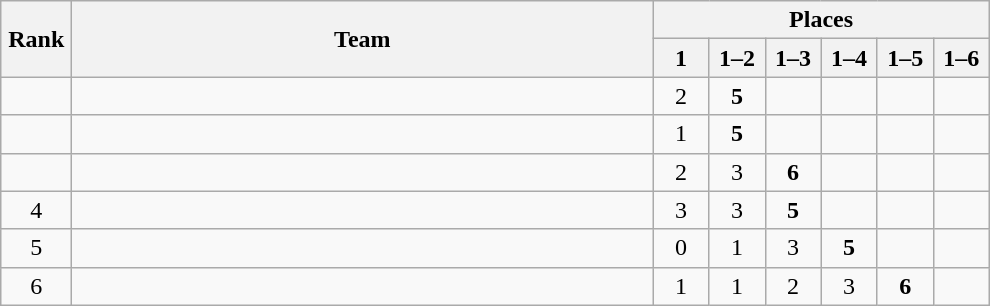<table class="wikitable" style="text-align:center">
<tr>
<th rowspan="2" width=40>Rank</th>
<th rowspan="2" width=380>Team</th>
<th colspan="6">Places</th>
</tr>
<tr>
<th width=30>1</th>
<th width=30>1–2</th>
<th width=30>1–3</th>
<th width=30>1–4</th>
<th width=30>1–5</th>
<th width=30>1–6</th>
</tr>
<tr>
<td></td>
<td align=left></td>
<td>2</td>
<td><strong>5</strong></td>
<td></td>
<td></td>
<td></td>
<td></td>
</tr>
<tr>
<td></td>
<td align=left></td>
<td>1</td>
<td><strong>5</strong></td>
<td></td>
<td></td>
<td></td>
<td></td>
</tr>
<tr>
<td></td>
<td align=left></td>
<td>2</td>
<td>3</td>
<td><strong>6</strong></td>
<td></td>
<td></td>
<td></td>
</tr>
<tr>
<td>4</td>
<td align=left></td>
<td>3</td>
<td>3</td>
<td><strong>5</strong></td>
<td></td>
<td></td>
<td></td>
</tr>
<tr>
<td>5</td>
<td align=left></td>
<td>0</td>
<td>1</td>
<td>3</td>
<td><strong>5</strong></td>
<td></td>
<td></td>
</tr>
<tr>
<td>6</td>
<td align=left></td>
<td>1</td>
<td>1</td>
<td>2</td>
<td>3</td>
<td><strong>6</strong></td>
<td></td>
</tr>
</table>
